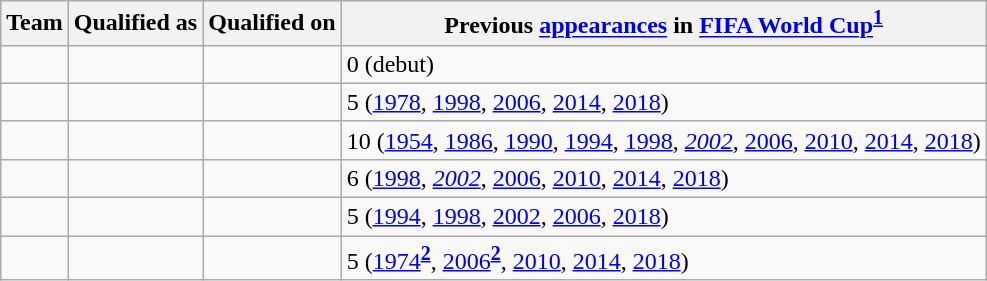<table class="wikitable sortable">
<tr>
<th>Team</th>
<th>Qualified as</th>
<th>Qualified on</th>
<th data-sort-type="number">Previous <a href='#'>appearances</a> in <a href='#'>FIFA World Cup</a><sup><strong><a href='#'>1</a></strong></sup></th>
</tr>
<tr>
<td></td>
<td></td>
<td></td>
<td>0 (debut)</td>
</tr>
<tr>
<td></td>
<td></td>
<td></td>
<td>5 (<a href='#'>1978</a>, <a href='#'>1998</a>, <a href='#'>2006</a>, <a href='#'>2014</a>, <a href='#'>2018</a>)</td>
</tr>
<tr>
<td></td>
<td></td>
<td></td>
<td>10 (<a href='#'>1954</a>, <a href='#'>1986</a>, <a href='#'>1990</a>, <a href='#'>1994</a>, <a href='#'>1998</a>, <em><a href='#'>2002</a></em>, <a href='#'>2006</a>, <a href='#'>2010</a>, <a href='#'>2014</a>, <a href='#'>2018</a>)</td>
</tr>
<tr>
<td></td>
<td></td>
<td></td>
<td>6 (<a href='#'>1998</a>, <em><a href='#'>2002</a></em>, <a href='#'>2006</a>, <a href='#'>2010</a>, <a href='#'>2014</a>, <a href='#'>2018</a>)</td>
</tr>
<tr>
<td></td>
<td></td>
<td></td>
<td>5 (<a href='#'>1994</a>, <a href='#'>1998</a>, <a href='#'>2002</a>, <a href='#'>2006</a>, <a href='#'>2018</a>)</td>
</tr>
<tr>
<td></td>
<td></td>
<td></td>
<td>5 (<a href='#'>1974</a><sup><strong><a href='#'>2</a></strong></sup>, <a href='#'>2006</a><sup><strong><a href='#'>2</a></strong></sup>, <a href='#'>2010</a>, <a href='#'>2014</a>, <a href='#'>2018</a>)</td>
</tr>
</table>
